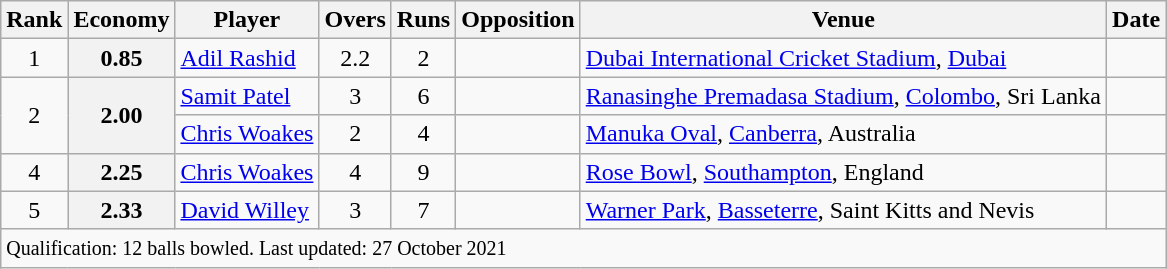<table class="wikitable plainrowheaders" style="text-align:center;">
<tr>
<th scope=col>Rank</th>
<th scope=col>Economy</th>
<th scope=col>Player</th>
<th scope=col>Overs</th>
<th scope=col>Runs</th>
<th scope=col>Opposition</th>
<th scope=col>Venue</th>
<th scope=col>Date</th>
</tr>
<tr>
<td>1</td>
<th scope=row style=text-align:center;>0.85</th>
<td align=left><a href='#'>Adil Rashid</a></td>
<td>2.2</td>
<td>2</td>
<td align=left></td>
<td align=left><a href='#'>Dubai International Cricket Stadium</a>, <a href='#'>Dubai</a></td>
<td align=left> </td>
</tr>
<tr>
<td rowspan=2>2</td>
<th scope=row style=text-align:center; rowspan=2>2.00</th>
<td align=left><a href='#'>Samit Patel</a></td>
<td>3</td>
<td>6</td>
<td align=left></td>
<td align=left><a href='#'>Ranasinghe Premadasa Stadium</a>, <a href='#'>Colombo</a>, Sri Lanka</td>
<td align=left> </td>
</tr>
<tr>
<td align=left><a href='#'>Chris Woakes</a></td>
<td>2</td>
<td>4</td>
<td align=left></td>
<td align=left><a href='#'>Manuka Oval</a>, <a href='#'>Canberra</a>, Australia</td>
<td align=left></td>
</tr>
<tr>
<td>4</td>
<th scope=row style=text-align:center;>2.25</th>
<td align=left><a href='#'>Chris Woakes</a></td>
<td>4</td>
<td>9</td>
<td align=left></td>
<td align=left><a href='#'>Rose Bowl</a>, <a href='#'>Southampton</a>, England</td>
<td align=left></td>
</tr>
<tr>
<td>5</td>
<th scope=row style=text-align:center;>2.33</th>
<td align=left><a href='#'>David Willey</a></td>
<td>3</td>
<td>7</td>
<td align=left></td>
<td align=left><a href='#'>Warner Park</a>, <a href='#'>Basseterre</a>, Saint Kitts and Nevis</td>
<td align=left></td>
</tr>
<tr>
<td align=left colspan=8><small>Qualification: 12 balls bowled. Last updated: 27 October 2021</small></td>
</tr>
</table>
